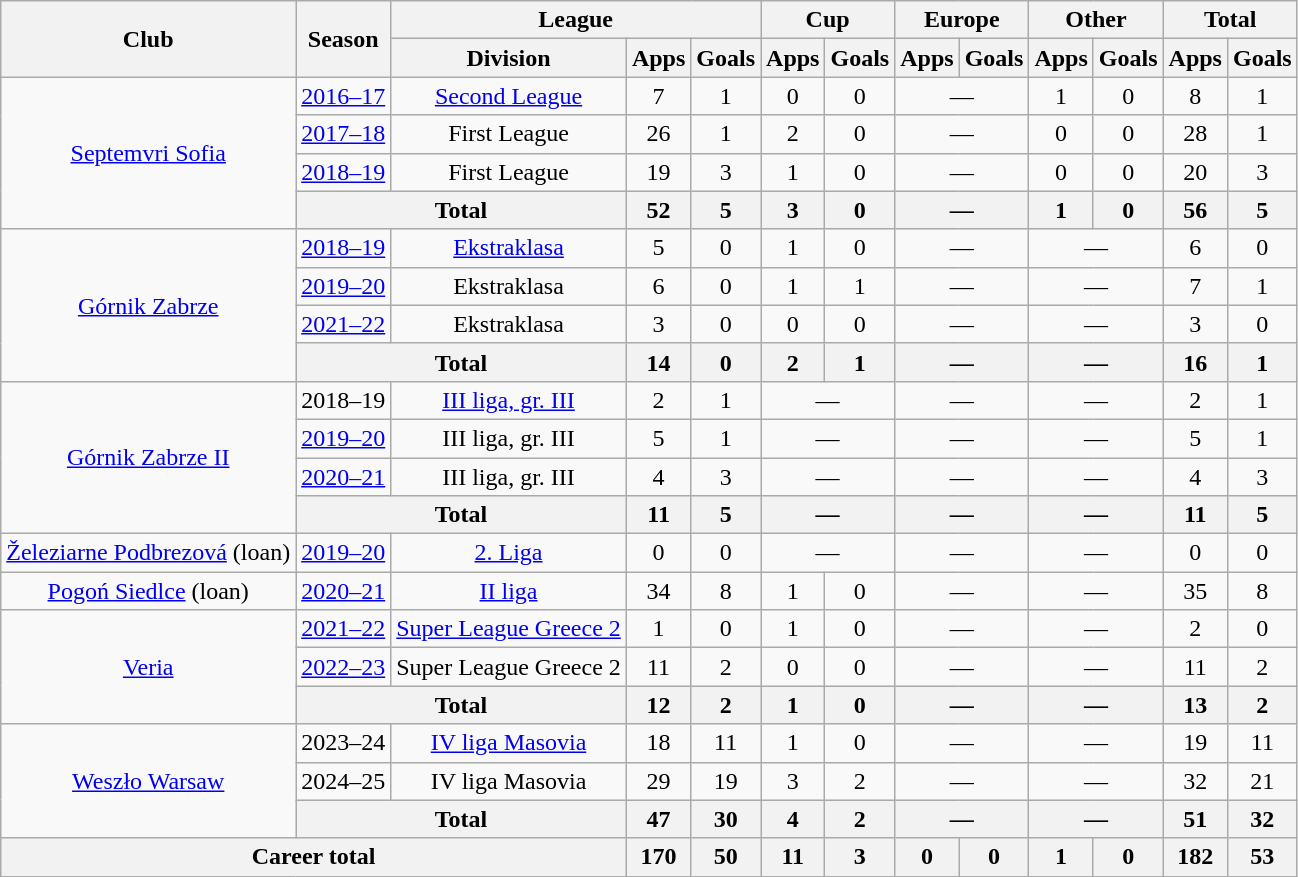<table class="wikitable" style="text-align:center">
<tr>
<th rowspan="2">Club</th>
<th rowspan="2">Season</th>
<th colspan="3">League</th>
<th colspan="2">Cup</th>
<th colspan="2">Europe</th>
<th colspan="2">Other</th>
<th colspan="2">Total</th>
</tr>
<tr>
<th>Division</th>
<th>Apps</th>
<th>Goals</th>
<th>Apps</th>
<th>Goals</th>
<th>Apps</th>
<th>Goals</th>
<th>Apps</th>
<th>Goals</th>
<th>Apps</th>
<th>Goals</th>
</tr>
<tr>
<td rowspan="4"><a href='#'>Septemvri Sofia</a></td>
<td><a href='#'>2016–17</a></td>
<td><a href='#'>Second League</a></td>
<td>7</td>
<td>1</td>
<td>0</td>
<td>0</td>
<td colspan="2">—</td>
<td>1</td>
<td>0</td>
<td>8</td>
<td>1</td>
</tr>
<tr>
<td><a href='#'>2017–18</a></td>
<td>First League</td>
<td>26</td>
<td>1</td>
<td>2</td>
<td>0</td>
<td colspan="2">—</td>
<td>0</td>
<td>0</td>
<td>28</td>
<td>1</td>
</tr>
<tr>
<td><a href='#'>2018–19</a></td>
<td>First League</td>
<td>19</td>
<td>3</td>
<td>1</td>
<td>0</td>
<td colspan="2">—</td>
<td>0</td>
<td>0</td>
<td>20</td>
<td>3</td>
</tr>
<tr>
<th colspan="2">Total</th>
<th>52</th>
<th>5</th>
<th>3</th>
<th>0</th>
<th colspan="2">—</th>
<th>1</th>
<th>0</th>
<th>56</th>
<th>5</th>
</tr>
<tr>
<td rowspan="4"><a href='#'>Górnik Zabrze</a></td>
<td><a href='#'>2018–19</a></td>
<td><a href='#'>Ekstraklasa</a></td>
<td>5</td>
<td>0</td>
<td>1</td>
<td>0</td>
<td colspan="2">—</td>
<td colspan="2">—</td>
<td>6</td>
<td>0</td>
</tr>
<tr>
<td><a href='#'>2019–20</a></td>
<td>Ekstraklasa</td>
<td>6</td>
<td>0</td>
<td>1</td>
<td>1</td>
<td colspan="2">—</td>
<td colspan="2">—</td>
<td>7</td>
<td>1</td>
</tr>
<tr>
<td><a href='#'>2021–22</a></td>
<td>Ekstraklasa</td>
<td>3</td>
<td>0</td>
<td>0</td>
<td>0</td>
<td colspan="2">—</td>
<td colspan="2">—</td>
<td>3</td>
<td>0</td>
</tr>
<tr>
<th colspan="2">Total</th>
<th>14</th>
<th>0</th>
<th>2</th>
<th>1</th>
<th colspan="2">—</th>
<th colspan="2">—</th>
<th>16</th>
<th>1</th>
</tr>
<tr>
<td rowspan="4"><a href='#'>Górnik Zabrze II</a></td>
<td>2018–19</td>
<td><a href='#'>III liga, gr. III</a></td>
<td>2</td>
<td>1</td>
<td colspan="2">—</td>
<td colspan="2">—</td>
<td colspan="2">—</td>
<td>2</td>
<td>1</td>
</tr>
<tr>
<td><a href='#'>2019–20</a></td>
<td>III liga, gr. III</td>
<td>5</td>
<td>1</td>
<td colspan="2">—</td>
<td colspan="2">—</td>
<td colspan="2">—</td>
<td>5</td>
<td>1</td>
</tr>
<tr>
<td><a href='#'>2020–21</a></td>
<td>III liga, gr. III</td>
<td>4</td>
<td>3</td>
<td colspan="2">—</td>
<td colspan="2">—</td>
<td colspan="2">—</td>
<td>4</td>
<td>3</td>
</tr>
<tr>
<th colspan="2">Total</th>
<th>11</th>
<th>5</th>
<th colspan="2">—</th>
<th colspan="2">—</th>
<th colspan="2">—</th>
<th>11</th>
<th>5</th>
</tr>
<tr>
<td><a href='#'>Železiarne Podbrezová</a> (loan)</td>
<td><a href='#'>2019–20</a></td>
<td><a href='#'>2. Liga</a></td>
<td>0</td>
<td>0</td>
<td colspan="2">—</td>
<td colspan="2">—</td>
<td colspan="2">—</td>
<td>0</td>
<td>0</td>
</tr>
<tr>
<td><a href='#'>Pogoń Siedlce</a> (loan)</td>
<td><a href='#'>2020–21</a></td>
<td><a href='#'>II liga</a></td>
<td>34</td>
<td>8</td>
<td>1</td>
<td>0</td>
<td colspan="2">—</td>
<td colspan="2">—</td>
<td>35</td>
<td>8</td>
</tr>
<tr>
<td rowspan="3"><a href='#'>Veria</a></td>
<td><a href='#'>2021–22</a></td>
<td><a href='#'>Super League Greece 2</a></td>
<td>1</td>
<td>0</td>
<td>1</td>
<td>0</td>
<td colspan="2">—</td>
<td colspan="2">—</td>
<td>2</td>
<td>0</td>
</tr>
<tr>
<td><a href='#'>2022–23</a></td>
<td>Super League Greece 2</td>
<td>11</td>
<td>2</td>
<td>0</td>
<td>0</td>
<td colspan="2">—</td>
<td colspan="2">—</td>
<td>11</td>
<td>2</td>
</tr>
<tr>
<th colspan="2">Total</th>
<th>12</th>
<th>2</th>
<th>1</th>
<th>0</th>
<th colspan="2">—</th>
<th colspan="2">—</th>
<th>13</th>
<th>2</th>
</tr>
<tr>
<td rowspan="3"><a href='#'>Weszło Warsaw</a></td>
<td>2023–24</td>
<td><a href='#'>IV liga Masovia</a></td>
<td>18</td>
<td>11</td>
<td>1</td>
<td>0</td>
<td colspan="2">—</td>
<td colspan="2">—</td>
<td>19</td>
<td>11</td>
</tr>
<tr>
<td>2024–25</td>
<td>IV liga Masovia</td>
<td>29</td>
<td>19</td>
<td>3</td>
<td>2</td>
<td colspan="2">—</td>
<td colspan="2">—</td>
<td>32</td>
<td>21</td>
</tr>
<tr>
<th colspan="2">Total</th>
<th>47</th>
<th>30</th>
<th>4</th>
<th>2</th>
<th colspan="2">—</th>
<th colspan="2">—</th>
<th>51</th>
<th>32</th>
</tr>
<tr>
<th colspan="3">Career total</th>
<th>170</th>
<th>50</th>
<th>11</th>
<th>3</th>
<th>0</th>
<th>0</th>
<th>1</th>
<th>0</th>
<th>182</th>
<th>53</th>
</tr>
</table>
